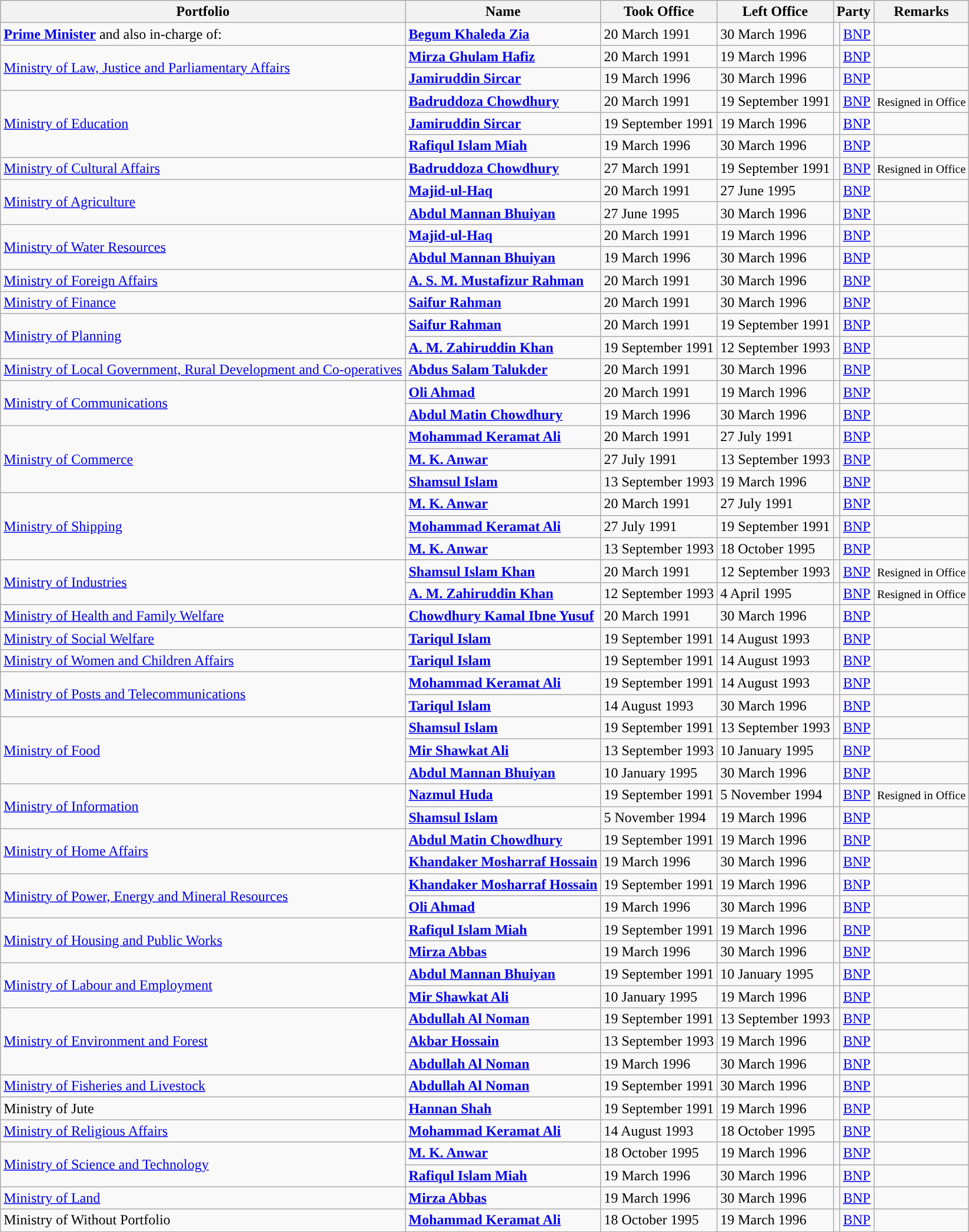<table class="wikitable sortable">
<tr>
<th>Portfolio</th>
<th>Name</th>
<th>Took Office</th>
<th>Left Office</th>
<th colspan="2">Party</th>
<th>Remarks</th>
</tr>
<tr>
<td><a href='#'><strong>Prime Minister</strong></a> and also in-charge of: </td>
<td><a href='#'><strong>Begum Khaleda Zia</strong></a></td>
<td>20 March 1991</td>
<td>30 March 1996</td>
<td style="background-color:"></td>
<td><a href='#'>BNP</a></td>
<td></td>
</tr>
<tr>
<td rowspan="2"><a href='#'>Ministry of Law, Justice and Parliamentary Affairs</a></td>
<td><a href='#'><strong>Mirza Ghulam Hafiz</strong></a></td>
<td>20 March 1991</td>
<td>19 March 1996</td>
<td style="background-color:"></td>
<td><a href='#'>BNP</a></td>
<td></td>
</tr>
<tr>
<td><a href='#'><strong>Jamiruddin Sircar</strong></a></td>
<td>19 March 1996</td>
<td>30 March 1996</td>
<td style="background-color:"></td>
<td><a href='#'>BNP</a></td>
<td></td>
</tr>
<tr>
<td rowspan="3"><a href='#'>Ministry of Education</a></td>
<td><a href='#'><strong>Badruddoza Chowdhury</strong></a></td>
<td>20 March 1991</td>
<td>19 September 1991</td>
<td style="background-color:"></td>
<td><a href='#'>BNP</a></td>
<td><small>Resigned in Office</small></td>
</tr>
<tr>
<td><a href='#'><strong>Jamiruddin Sircar</strong></a></td>
<td>19 September 1991</td>
<td>19 March 1996</td>
<td style="background-color:"></td>
<td><a href='#'>BNP</a></td>
<td></td>
</tr>
<tr>
<td><a href='#'><strong>Rafiqul Islam Miah</strong></a></td>
<td>19 March 1996</td>
<td>30 March 1996</td>
<td style="background-color:"></td>
<td><a href='#'>BNP</a></td>
<td></td>
</tr>
<tr>
<td><a href='#'>Ministry of Cultural Affairs</a></td>
<td><a href='#'><strong>Badruddoza Chowdhury</strong></a></td>
<td>27 March 1991</td>
<td>19 September 1991</td>
<td style="background-color:"></td>
<td><a href='#'>BNP</a></td>
<td><small>Resigned in Office</small></td>
</tr>
<tr>
<td rowspan="2"><a href='#'>Ministry of Agriculture</a></td>
<td><strong><a href='#'>Majid-ul-Haq</a></strong></td>
<td>20 March 1991</td>
<td>27 June 1995</td>
<td style="background-color:"></td>
<td><a href='#'>BNP</a></td>
<td></td>
</tr>
<tr>
<td><a href='#'><strong>Abdul Mannan Bhuiyan</strong></a></td>
<td>27 June 1995</td>
<td>30 March 1996</td>
<td style="background-color:"></td>
<td><a href='#'>BNP</a></td>
<td></td>
</tr>
<tr>
<td rowspan="2"><a href='#'>Ministry of Water Resources</a></td>
<td><strong><a href='#'>Majid-ul-Haq</a></strong></td>
<td>20 March 1991</td>
<td>19 March 1996</td>
<td style="background-color:"></td>
<td><a href='#'>BNP</a></td>
<td></td>
</tr>
<tr>
<td><a href='#'><strong>Abdul Mannan Bhuiyan</strong></a></td>
<td>19 March 1996</td>
<td>30 March 1996</td>
<td style="background-color:"></td>
<td><a href='#'>BNP</a></td>
<td></td>
</tr>
<tr>
<td><a href='#'>Ministry of Foreign Affairs</a></td>
<td><a href='#'><strong>A. S. M. Mustafizur Rahman</strong></a></td>
<td>20 March 1991</td>
<td>30 March 1996</td>
<td style="background-color:"></td>
<td><a href='#'>BNP</a></td>
<td></td>
</tr>
<tr>
<td><a href='#'>Ministry of Finance</a></td>
<td><a href='#'><strong>Saifur Rahman</strong></a></td>
<td>20 March 1991</td>
<td>30 March 1996</td>
<td style="background-color:"></td>
<td><a href='#'>BNP</a></td>
<td></td>
</tr>
<tr>
<td rowspan="2"><a href='#'>Ministry of Planning</a></td>
<td><a href='#'><strong>Saifur Rahman</strong></a></td>
<td>20 March 1991</td>
<td>19 September 1991</td>
<td style="background-color:"></td>
<td><a href='#'>BNP</a></td>
<td></td>
</tr>
<tr>
<td><a href='#'><strong>A. M. Zahiruddin Khan</strong></a></td>
<td>19 September 1991</td>
<td>12 September 1993</td>
<td style="background-color:"></td>
<td><a href='#'>BNP</a></td>
<td></td>
</tr>
<tr>
<td><a href='#'>Ministry of Local Government, Rural Development and Co-operatives</a></td>
<td><a href='#'><strong>Abdus Salam Talukder</strong></a></td>
<td>20 March 1991</td>
<td>30 March 1996</td>
<td style="background-color:"></td>
<td><a href='#'>BNP</a></td>
<td></td>
</tr>
<tr>
<td rowspan="2"><a href='#'>Ministry of Communications</a></td>
<td><a href='#'><strong>Oli Ahmad</strong></a></td>
<td>20 March 1991</td>
<td>19 March 1996</td>
<td style="background-color:"></td>
<td><a href='#'>BNP</a></td>
<td></td>
</tr>
<tr>
<td><a href='#'><strong>Abdul Matin Chowdhury</strong></a></td>
<td>19 March 1996</td>
<td>30 March 1996</td>
<td style="background-color:"></td>
<td><a href='#'>BNP</a></td>
<td></td>
</tr>
<tr>
<td rowspan="3"><a href='#'>Ministry of Commerce</a></td>
<td><a href='#'><strong>Mohammad Keramat Ali</strong></a></td>
<td>20 March 1991</td>
<td>27 July 1991</td>
<td style="background-color:"></td>
<td><a href='#'>BNP</a></td>
<td></td>
</tr>
<tr>
<td><a href='#'><strong>M. K. Anwar</strong></a></td>
<td>27 July 1991</td>
<td>13 September 1993</td>
<td style="background-color:"></td>
<td><a href='#'>BNP</a></td>
<td></td>
</tr>
<tr>
<td><a href='#'><strong>Shamsul Islam</strong></a></td>
<td>13 September 1993</td>
<td>19 March 1996</td>
<td style="background-color:"></td>
<td><a href='#'>BNP</a></td>
<td></td>
</tr>
<tr>
<td rowspan="3"><a href='#'>Ministry of Shipping</a></td>
<td><a href='#'><strong>M. K. Anwar</strong></a></td>
<td>20 March 1991</td>
<td>27 July 1991</td>
<td style="background-color:"></td>
<td><a href='#'>BNP</a></td>
<td></td>
</tr>
<tr>
<td><a href='#'><strong>Mohammad Keramat Ali</strong></a></td>
<td>27 July 1991</td>
<td>19 September 1991</td>
<td style="background-color:"></td>
<td><a href='#'>BNP</a></td>
<td></td>
</tr>
<tr>
<td><a href='#'><strong>M. K. Anwar</strong></a></td>
<td>13 September 1993</td>
<td>18 October 1995</td>
<td style="background-color:"></td>
<td><a href='#'>BNP</a></td>
<td></td>
</tr>
<tr>
<td rowspan="2"><a href='#'>Ministry of Industries</a></td>
<td><a href='#'><strong>Shamsul Islam Khan</strong></a></td>
<td>20 March 1991</td>
<td>12 September 1993</td>
<td style="background-color:"></td>
<td><a href='#'>BNP</a></td>
<td><small>Resigned in Office</small></td>
</tr>
<tr>
<td><a href='#'><strong>A. M. Zahiruddin Khan</strong></a></td>
<td>12 September 1993</td>
<td>4 April 1995</td>
<td style="background-color:"></td>
<td><a href='#'>BNP</a></td>
<td><small>Resigned in Office</small></td>
</tr>
<tr>
<td><a href='#'>Ministry of Health and Family Welfare</a></td>
<td><a href='#'><strong>Chowdhury Kamal Ibne Yusuf</strong></a></td>
<td>20 March 1991</td>
<td>30 March 1996</td>
<td style="background-color:"></td>
<td><a href='#'>BNP</a></td>
<td></td>
</tr>
<tr>
<td><a href='#'>Ministry of Social Welfare</a></td>
<td><a href='#'><strong>Tariqul Islam</strong></a></td>
<td>19 September 1991</td>
<td>14 August 1993</td>
<td style="background-color:"></td>
<td><a href='#'>BNP</a></td>
<td></td>
</tr>
<tr>
<td><a href='#'>Ministry of Women and Children Affairs</a></td>
<td><a href='#'><strong>Tariqul Islam</strong></a></td>
<td>19 September 1991</td>
<td>14 August 1993</td>
<td style="background-color:"></td>
<td><a href='#'>BNP</a></td>
<td></td>
</tr>
<tr>
<td rowspan="2"><a href='#'>Ministry of Posts and Telecommunications</a></td>
<td><a href='#'><strong>Mohammad Keramat Ali</strong></a></td>
<td>19 September 1991</td>
<td>14 August 1993</td>
<td style="background-color:"></td>
<td><a href='#'>BNP</a></td>
<td></td>
</tr>
<tr>
<td><a href='#'><strong>Tariqul Islam</strong></a></td>
<td>14 August 1993</td>
<td>30 March 1996</td>
<td style="background-color:"></td>
<td><a href='#'>BNP</a></td>
<td></td>
</tr>
<tr>
<td rowspan="3"><a href='#'>Ministry of Food</a></td>
<td><a href='#'><strong>Shamsul Islam</strong></a></td>
<td>19 September 1991</td>
<td>13 September 1993</td>
<td style="background-color:"></td>
<td><a href='#'>BNP</a></td>
<td></td>
</tr>
<tr>
<td><a href='#'><strong>Mir Shawkat Ali</strong></a></td>
<td>13 September 1993</td>
<td>10 January 1995</td>
<td style="background-color:"></td>
<td><a href='#'>BNP</a></td>
<td></td>
</tr>
<tr>
<td><a href='#'><strong>Abdul Mannan Bhuiyan</strong></a></td>
<td>10 January 1995</td>
<td>30 March 1996</td>
<td style="background-color:"></td>
<td><a href='#'>BNP</a></td>
<td></td>
</tr>
<tr>
<td rowspan="2"><a href='#'>Ministry of Information</a></td>
<td><a href='#'><strong>Nazmul Huda</strong></a></td>
<td>19 September 1991</td>
<td>5 November 1994</td>
<td style="background-color:"></td>
<td><a href='#'>BNP</a></td>
<td><small>Resigned in Office</small></td>
</tr>
<tr>
<td><a href='#'><strong>Shamsul Islam</strong></a></td>
<td>5 November 1994</td>
<td>19 March 1996</td>
<td style="background-color:"></td>
<td><a href='#'>BNP</a></td>
<td></td>
</tr>
<tr>
<td rowspan="2"><a href='#'>Ministry of Home Affairs</a></td>
<td><a href='#'><strong>Abdul Matin Chowdhury</strong></a></td>
<td>19 September 1991</td>
<td>19 March 1996</td>
<td style="background-color:"></td>
<td><a href='#'>BNP</a></td>
<td></td>
</tr>
<tr>
<td><a href='#'><strong>Khandaker Mosharraf Hossain</strong></a></td>
<td>19 March 1996</td>
<td>30 March 1996</td>
<td style="background-color:"></td>
<td><a href='#'>BNP</a></td>
<td></td>
</tr>
<tr>
<td rowspan="2"><a href='#'>Ministry of Power, Energy and Mineral Resources</a></td>
<td><a href='#'><strong>Khandaker Mosharraf Hossain</strong></a></td>
<td>19 September 1991</td>
<td>19 March 1996</td>
<td style="background-color:"></td>
<td><a href='#'>BNP</a></td>
<td></td>
</tr>
<tr>
<td><a href='#'><strong>Oli Ahmad</strong></a></td>
<td>19 March 1996</td>
<td>30 March 1996</td>
<td style="background-color:"></td>
<td><a href='#'>BNP</a></td>
<td></td>
</tr>
<tr>
<td rowspan="2"><a href='#'>Ministry of Housing and Public Works</a></td>
<td><a href='#'><strong>Rafiqul Islam Miah</strong></a></td>
<td>19 September 1991</td>
<td>19 March 1996</td>
<td style="background-color:"></td>
<td><a href='#'>BNP</a></td>
<td></td>
</tr>
<tr>
<td><a href='#'><strong>Mirza Abbas</strong></a></td>
<td>19 March 1996</td>
<td>30 March 1996</td>
<td style="background-color:"></td>
<td><a href='#'>BNP</a></td>
<td></td>
</tr>
<tr>
<td rowspan="2"><a href='#'>Ministry of Labour and Employment</a></td>
<td><a href='#'><strong>Abdul Mannan Bhuiyan</strong></a></td>
<td>19 September 1991</td>
<td>10 January 1995</td>
<td style="background-color:"></td>
<td><a href='#'>BNP</a></td>
<td></td>
</tr>
<tr>
<td><a href='#'><strong>Mir Shawkat Ali</strong></a></td>
<td>10 January 1995</td>
<td>19 March 1996</td>
<td style="background-color:"></td>
<td><a href='#'>BNP</a></td>
<td></td>
</tr>
<tr>
<td rowspan="3"><a href='#'>Ministry of Environment and Forest</a></td>
<td><a href='#'><strong>Abdullah Al Noman</strong></a></td>
<td>19 September 1991</td>
<td>13 September 1993</td>
<td style="background-color:"></td>
<td><a href='#'>BNP</a></td>
<td></td>
</tr>
<tr>
<td><a href='#'><strong>Akbar Hossain</strong></a></td>
<td>13 September 1993</td>
<td>19 March 1996</td>
<td style="background-color:"></td>
<td><a href='#'>BNP</a></td>
<td></td>
</tr>
<tr>
<td><a href='#'><strong>Abdullah Al Noman</strong></a></td>
<td>19 March 1996</td>
<td>30 March 1996</td>
<td style="background-color:"></td>
<td><a href='#'>BNP</a></td>
<td></td>
</tr>
<tr>
<td><a href='#'>Ministry of Fisheries and Livestock</a></td>
<td><a href='#'><strong>Abdullah Al Noman</strong></a></td>
<td>19 September 1991</td>
<td>30 March 1996</td>
<td style="background-color:"></td>
<td><a href='#'>BNP</a></td>
<td></td>
</tr>
<tr>
<td>Ministry of Jute</td>
<td><a href='#'><strong>Hannan Shah</strong></a></td>
<td>19 September 1991</td>
<td>19 March 1996</td>
<td style="background-color:"></td>
<td><a href='#'>BNP</a></td>
<td></td>
</tr>
<tr>
<td><a href='#'>Ministry of Religious Affairs</a></td>
<td><a href='#'><strong>Mohammad Keramat Ali</strong></a></td>
<td>14 August 1993</td>
<td>18 October 1995</td>
<td style="background-color:"></td>
<td><a href='#'>BNP</a></td>
<td></td>
</tr>
<tr>
<td rowspan="2"><a href='#'>Ministry of Science and Technology</a></td>
<td><a href='#'><strong>M. K. Anwar</strong></a></td>
<td>18 October 1995</td>
<td>19 March 1996</td>
<td style="background-color:"></td>
<td><a href='#'>BNP</a></td>
<td></td>
</tr>
<tr>
<td><a href='#'><strong>Rafiqul Islam Miah</strong></a></td>
<td>19 March 1996</td>
<td>30 March 1996</td>
<td style="background-color:"></td>
<td><a href='#'>BNP</a></td>
<td></td>
</tr>
<tr>
<td><a href='#'>Ministry of Land</a></td>
<td><a href='#'><strong>Mirza Abbas</strong></a></td>
<td>19 March 1996</td>
<td>30 March 1996</td>
<td style="background-color:"></td>
<td><a href='#'>BNP</a></td>
<td></td>
</tr>
<tr>
<td>Ministry of Without Portfolio</td>
<td><a href='#'><strong>Mohammad Keramat Ali</strong></a></td>
<td>18 October 1995</td>
<td>19 March 1996</td>
<td style="background-color:"></td>
<td><a href='#'>BNP</a></td>
<td></td>
</tr>
</table>
